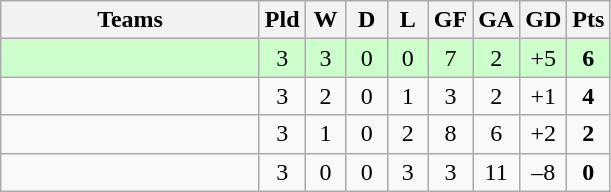<table class="wikitable" style="text-align: center;">
<tr>
<th width=165>Teams</th>
<th width=20>Pld</th>
<th width=20>W</th>
<th width=20>D</th>
<th width=20>L</th>
<th width=20>GF</th>
<th width=20>GA</th>
<th width=20>GD</th>
<th width=20>Pts</th>
</tr>
<tr align=center style="background:#ccffcc;">
<td style="text-align:left;"></td>
<td>3</td>
<td>3</td>
<td>0</td>
<td>0</td>
<td>7</td>
<td>2</td>
<td>+5</td>
<td><strong>6</strong></td>
</tr>
<tr align=center>
<td style="text-align:left;"></td>
<td>3</td>
<td>2</td>
<td>0</td>
<td>1</td>
<td>3</td>
<td>2</td>
<td>+1</td>
<td><strong>4</strong></td>
</tr>
<tr align=center>
<td style="text-align:left;"></td>
<td>3</td>
<td>1</td>
<td>0</td>
<td>2</td>
<td>8</td>
<td>6</td>
<td>+2</td>
<td><strong>2</strong></td>
</tr>
<tr align=center>
<td style="text-align:left;"></td>
<td>3</td>
<td>0</td>
<td>0</td>
<td>3</td>
<td>3</td>
<td>11</td>
<td>–8</td>
<td><strong>0</strong></td>
</tr>
</table>
